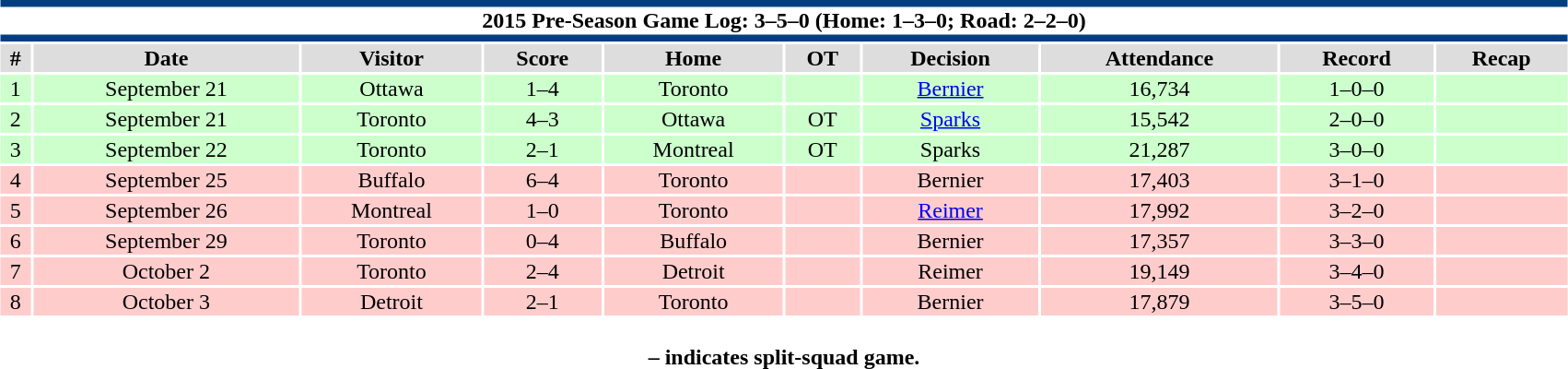<table class="toccolours collapsible collapsed" style="width:90%; clear:both; margin:1.5em auto; text-align:center;">
<tr>
<th colspan=10 style="background:#fff; border-top:#013E7F 5px solid; border-bottom:#013E7F 5px solid;">2015 Pre-Season Game Log: 3–5–0 (Home: 1–3–0; Road: 2–2–0)</th>
</tr>
<tr style="text-align:center; background:#ddd;">
<th>#</th>
<th>Date</th>
<th>Visitor</th>
<th>Score</th>
<th>Home</th>
<th>OT</th>
<th>Decision</th>
<th>Attendance</th>
<th>Record</th>
<th>Recap</th>
</tr>
<tr style="text-align:center; background:#cfc;">
<td>1</td>
<td>September 21</td>
<td>Ottawa</td>
<td>1–4</td>
<td>Toronto</td>
<td></td>
<td><a href='#'>Bernier</a></td>
<td>16,734</td>
<td>1–0–0</td>
<td></td>
</tr>
<tr style="text-align:center; background:#cfc;">
<td>2</td>
<td>September 21</td>
<td>Toronto</td>
<td>4–3</td>
<td>Ottawa</td>
<td>OT</td>
<td><a href='#'>Sparks</a></td>
<td>15,542</td>
<td>2–0–0</td>
<td></td>
</tr>
<tr style="text-align:center; background:#cfc;">
<td>3</td>
<td>September 22</td>
<td>Toronto</td>
<td>2–1</td>
<td>Montreal</td>
<td>OT</td>
<td>Sparks</td>
<td>21,287</td>
<td>3–0–0</td>
<td></td>
</tr>
<tr style="text-align:center; background:#fcc;">
<td>4</td>
<td>September 25</td>
<td>Buffalo</td>
<td>6–4</td>
<td>Toronto</td>
<td></td>
<td>Bernier</td>
<td>17,403</td>
<td>3–1–0</td>
<td></td>
</tr>
<tr style="text-align:center; background:#fcc;">
<td>5</td>
<td>September 26</td>
<td>Montreal</td>
<td>1–0</td>
<td>Toronto</td>
<td></td>
<td><a href='#'>Reimer</a></td>
<td>17,992</td>
<td>3–2–0</td>
<td></td>
</tr>
<tr style="text-align:center; background:#fcc;">
<td>6</td>
<td>September 29</td>
<td>Toronto</td>
<td>0–4</td>
<td>Buffalo</td>
<td></td>
<td>Bernier</td>
<td>17,357</td>
<td>3–3–0</td>
<td></td>
</tr>
<tr style="text-align:center; background:#fcc;">
<td>7</td>
<td>October 2</td>
<td>Toronto</td>
<td>2–4</td>
<td>Detroit</td>
<td></td>
<td>Reimer</td>
<td>19,149</td>
<td>3–4–0</td>
<td></td>
</tr>
<tr style="text-align:center; background:#fcc;">
<td>8</td>
<td>October 3</td>
<td>Detroit</td>
<td>2–1</td>
<td>Toronto</td>
<td></td>
<td>Bernier</td>
<td>17,879</td>
<td>3–5–0</td>
<td></td>
</tr>
<tr>
<th colspan=99><br> – indicates split-squad game.</th>
</tr>
</table>
